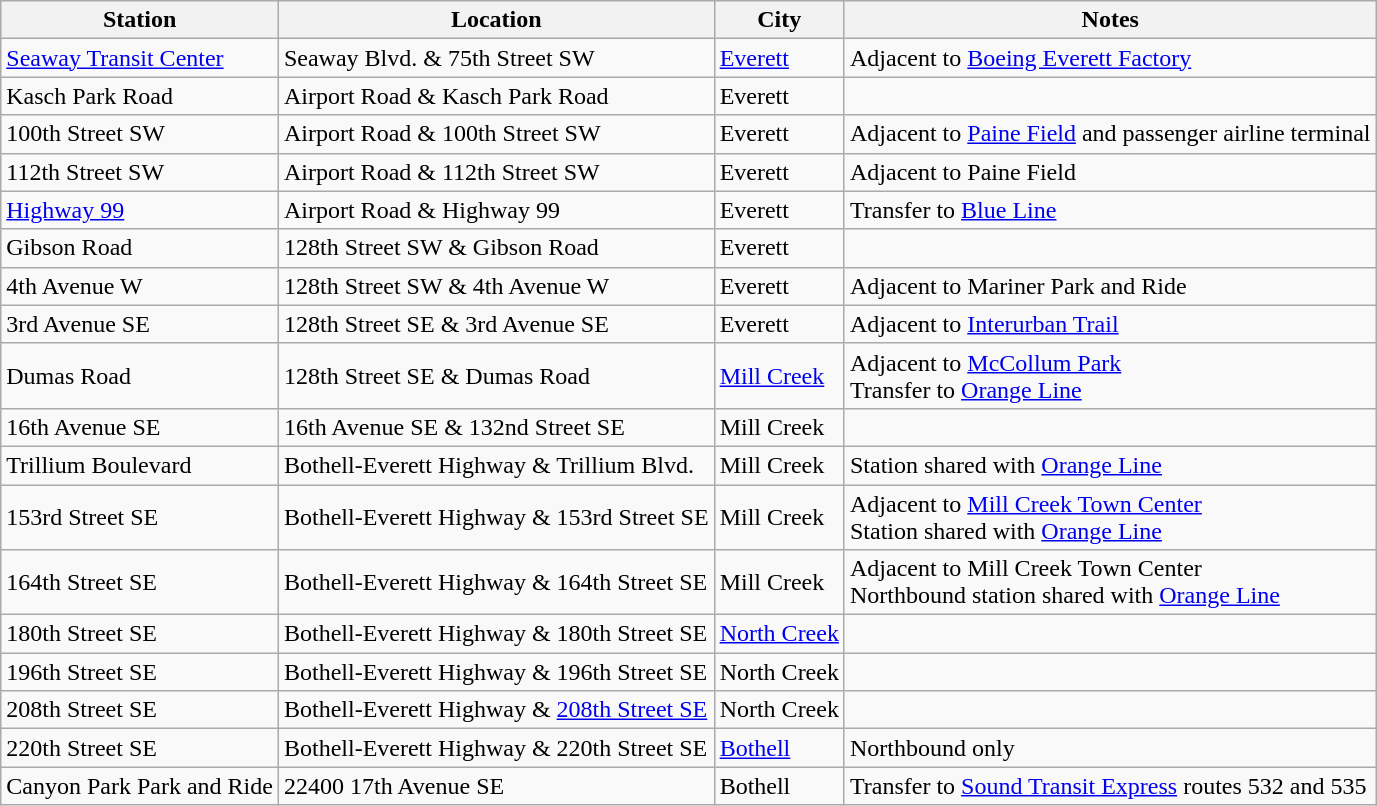<table class="wikitable sortable">
<tr>
<th>Station</th>
<th class="unsortable">Location</th>
<th>City</th>
<th class="unsortable">Notes</th>
</tr>
<tr>
<td><a href='#'>Seaway Transit Center</a></td>
<td>Seaway Blvd. & 75th Street SW</td>
<td><a href='#'>Everett</a></td>
<td>Adjacent to <a href='#'>Boeing Everett Factory</a></td>
</tr>
<tr>
<td>Kasch Park Road</td>
<td>Airport Road & Kasch Park Road</td>
<td>Everett</td>
<td></td>
</tr>
<tr>
<td>100th Street SW</td>
<td>Airport Road & 100th Street SW</td>
<td>Everett</td>
<td>Adjacent to <a href='#'>Paine Field</a> and passenger airline terminal</td>
</tr>
<tr>
<td>112th Street SW</td>
<td>Airport Road & 112th Street SW</td>
<td>Everett</td>
<td>Adjacent to Paine Field</td>
</tr>
<tr>
<td><a href='#'>Highway 99</a></td>
<td>Airport Road & Highway 99</td>
<td>Everett</td>
<td>Transfer to <a href='#'>Blue Line</a></td>
</tr>
<tr>
<td>Gibson Road</td>
<td>128th Street SW & Gibson Road</td>
<td>Everett</td>
<td></td>
</tr>
<tr>
<td>4th Avenue W</td>
<td>128th Street SW & 4th Avenue W</td>
<td>Everett</td>
<td>Adjacent to Mariner Park and Ride</td>
</tr>
<tr>
<td>3rd Avenue SE</td>
<td>128th Street SE & 3rd Avenue SE</td>
<td>Everett</td>
<td>Adjacent to <a href='#'>Interurban Trail</a></td>
</tr>
<tr>
<td>Dumas Road</td>
<td>128th Street SE & Dumas Road</td>
<td><a href='#'>Mill Creek</a></td>
<td>Adjacent to <a href='#'>McCollum Park</a><br>Transfer to <a href='#'>Orange Line</a></td>
</tr>
<tr>
<td>16th Avenue SE</td>
<td>16th Avenue SE & 132nd Street SE</td>
<td>Mill Creek</td>
<td></td>
</tr>
<tr>
<td>Trillium Boulevard</td>
<td>Bothell-Everett Highway & Trillium Blvd.</td>
<td>Mill Creek</td>
<td>Station shared with <a href='#'>Orange Line</a></td>
</tr>
<tr>
<td>153rd Street SE</td>
<td>Bothell-Everett Highway & 153rd Street SE</td>
<td>Mill Creek</td>
<td>Adjacent to <a href='#'>Mill Creek Town Center</a><br>Station shared with <a href='#'>Orange Line</a></td>
</tr>
<tr>
<td>164th Street SE</td>
<td>Bothell-Everett Highway & 164th Street SE</td>
<td>Mill Creek</td>
<td>Adjacent to Mill Creek Town Center<br>Northbound station shared with <a href='#'>Orange Line</a></td>
</tr>
<tr>
<td>180th Street SE</td>
<td>Bothell-Everett Highway & 180th Street SE</td>
<td><a href='#'>North Creek</a></td>
<td></td>
</tr>
<tr>
<td>196th Street SE</td>
<td>Bothell-Everett Highway & 196th Street SE</td>
<td>North Creek</td>
<td></td>
</tr>
<tr>
<td>208th Street SE</td>
<td>Bothell-Everett Highway & <a href='#'>208th Street SE</a></td>
<td>North Creek</td>
<td></td>
</tr>
<tr>
<td>220th Street SE</td>
<td>Bothell-Everett Highway & 220th Street SE</td>
<td><a href='#'>Bothell</a></td>
<td>Northbound only</td>
</tr>
<tr>
<td>Canyon Park Park and Ride</td>
<td>22400 17th Avenue SE</td>
<td>Bothell</td>
<td>Transfer to <a href='#'>Sound Transit Express</a> routes 532 and 535</td>
</tr>
</table>
